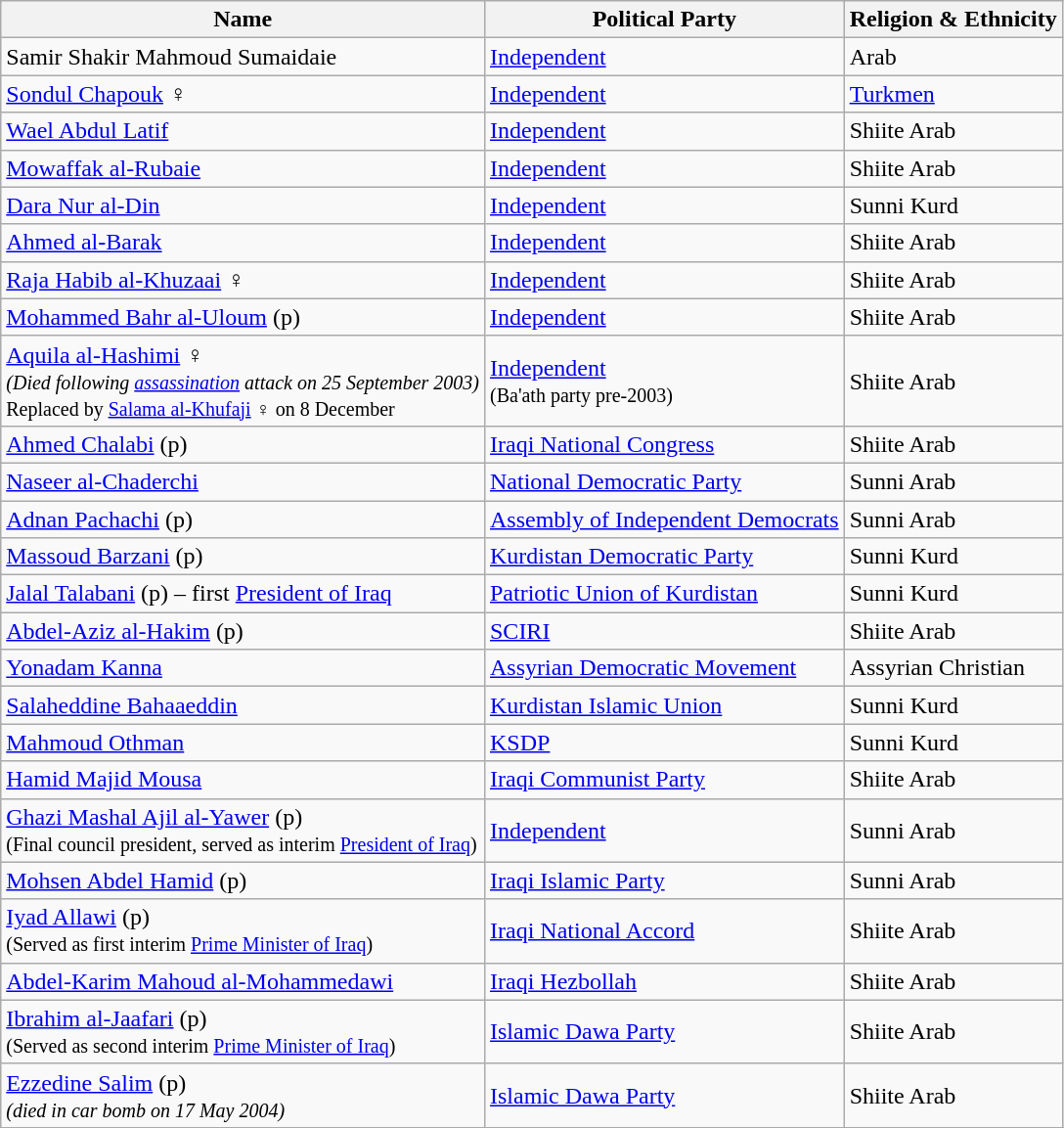<table class="wikitable sortable">
<tr ->
<th>Name</th>
<th>Political Party</th>
<th>Religion & Ethnicity</th>
</tr>
<tr ->
<td>Samir Shakir Mahmoud Sumaidaie</td>
<td><a href='#'>Independent</a></td>
<td>Arab</td>
</tr>
<tr ->
<td><a href='#'>Sondul Chapouk</a> ♀</td>
<td><a href='#'>Independent</a></td>
<td><a href='#'>Turkmen</a></td>
</tr>
<tr ->
<td><a href='#'>Wael Abdul Latif</a></td>
<td><a href='#'>Independent</a></td>
<td>Shiite Arab</td>
</tr>
<tr ->
<td><a href='#'>Mowaffak al-Rubaie</a></td>
<td><a href='#'>Independent</a></td>
<td>Shiite Arab</td>
</tr>
<tr ->
<td><a href='#'>Dara Nur al-Din</a></td>
<td><a href='#'>Independent</a></td>
<td>Sunni Kurd</td>
</tr>
<tr ->
<td><a href='#'>Ahmed al-Barak</a></td>
<td><a href='#'>Independent</a></td>
<td>Shiite Arab</td>
</tr>
<tr ->
<td><a href='#'>Raja Habib al-Khuzaai</a> ♀</td>
<td><a href='#'>Independent</a></td>
<td>Shiite Arab</td>
</tr>
<tr ->
<td><a href='#'>Mohammed Bahr al-Uloum</a> (p)</td>
<td><a href='#'>Independent</a></td>
<td>Shiite Arab</td>
</tr>
<tr ->
<td><a href='#'>Aquila al-Hashimi</a> ♀<br><small><em>(Died following <a href='#'>assassination</a> attack on 25 September 2003)</em><br>Replaced by <a href='#'>Salama al-Khufaji</a> ♀ on 8 December</small></td>
<td><a href='#'>Independent</a><br><small>(Ba'ath party pre-2003)</small></td>
<td>Shiite Arab</td>
</tr>
<tr ->
<td><a href='#'>Ahmed Chalabi</a> (p)</td>
<td><a href='#'>Iraqi National Congress</a></td>
<td>Shiite Arab</td>
</tr>
<tr ->
<td><a href='#'>Naseer al-Chaderchi</a></td>
<td><a href='#'>National Democratic Party</a></td>
<td>Sunni Arab</td>
</tr>
<tr ->
<td><a href='#'>Adnan Pachachi</a> (p)</td>
<td><a href='#'>Assembly of Independent Democrats</a></td>
<td>Sunni Arab</td>
</tr>
<tr ->
<td><a href='#'>Massoud Barzani</a> (p)</td>
<td><a href='#'>Kurdistan Democratic Party</a></td>
<td>Sunni Kurd</td>
</tr>
<tr ->
<td><a href='#'>Jalal Talabani</a> (p) – first <a href='#'>President of Iraq</a></td>
<td><a href='#'>Patriotic Union of Kurdistan</a></td>
<td>Sunni Kurd</td>
</tr>
<tr ->
<td><a href='#'>Abdel-Aziz al-Hakim</a> (p)</td>
<td><a href='#'>SCIRI</a></td>
<td>Shiite Arab</td>
</tr>
<tr ->
<td><a href='#'>Yonadam Kanna</a></td>
<td><a href='#'>Assyrian Democratic Movement</a></td>
<td>Assyrian Christian</td>
</tr>
<tr ->
<td><a href='#'>Salaheddine Bahaaeddin</a></td>
<td><a href='#'>Kurdistan Islamic Union</a></td>
<td>Sunni Kurd</td>
</tr>
<tr ->
<td><a href='#'>Mahmoud Othman</a></td>
<td><a href='#'>KSDP</a></td>
<td>Sunni Kurd</td>
</tr>
<tr ->
<td><a href='#'>Hamid Majid Mousa</a></td>
<td><a href='#'>Iraqi Communist Party</a></td>
<td>Shiite Arab</td>
</tr>
<tr ->
<td><a href='#'>Ghazi Mashal Ajil al-Yawer</a> (p)<br><small>(Final council president, served as interim <a href='#'>President of Iraq</a>)</small></td>
<td><a href='#'>Independent</a></td>
<td>Sunni Arab</td>
</tr>
<tr ->
<td><a href='#'>Mohsen Abdel Hamid</a> (p)</td>
<td><a href='#'>Iraqi Islamic Party</a></td>
<td>Sunni Arab</td>
</tr>
<tr ->
<td><a href='#'>Iyad Allawi</a> (p)<br><small>(Served as first interim <a href='#'>Prime Minister of Iraq</a>)</small></td>
<td><a href='#'>Iraqi National Accord</a></td>
<td>Shiite Arab</td>
</tr>
<tr ->
<td><a href='#'>Abdel-Karim Mahoud al-Mohammedawi</a></td>
<td><a href='#'>Iraqi Hezbollah</a></td>
<td>Shiite Arab</td>
</tr>
<tr ->
<td><a href='#'>Ibrahim al-Jaafari</a> (p)<br><small>(Served as second interim <a href='#'>Prime Minister of Iraq</a>)</small></td>
<td><a href='#'>Islamic Dawa Party</a></td>
<td>Shiite Arab</td>
</tr>
<tr ->
<td><a href='#'>Ezzedine Salim</a> (p)<br><small><em>(died in car bomb on 17 May 2004)</em></small></td>
<td><a href='#'>Islamic Dawa Party</a></td>
<td>Shiite Arab</td>
</tr>
<tr ->
</tr>
</table>
